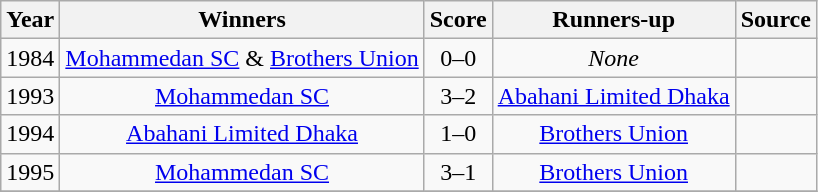<table class="wikitable" style="text-align:center;">
<tr>
<th scope="col">Year</th>
<th scope="col">Winners</th>
<th scope="col">Score</th>
<th scope="col">Runners-up</th>
<th scope="col">Source</th>
</tr>
<tr>
<td>1984</td>
<td><a href='#'>Mohammedan SC</a> & <a href='#'>Brothers Union</a></td>
<td>0–0</td>
<td><em>None</em></td>
<td></td>
</tr>
<tr>
<td>1993</td>
<td><a href='#'>Mohammedan SC</a></td>
<td>3–2</td>
<td><a href='#'>Abahani Limited Dhaka</a></td>
<td></td>
</tr>
<tr>
<td>1994</td>
<td><a href='#'>Abahani Limited Dhaka</a></td>
<td>1–0</td>
<td><a href='#'>Brothers Union</a></td>
<td></td>
</tr>
<tr>
<td>1995</td>
<td><a href='#'>Mohammedan SC</a></td>
<td>3–1</td>
<td><a href='#'>Brothers Union</a></td>
<td></td>
</tr>
<tr>
</tr>
</table>
